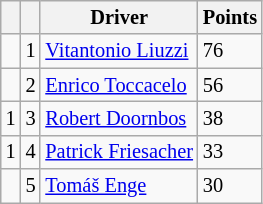<table class="wikitable" style="font-size: 85%;">
<tr>
<th></th>
<th></th>
<th>Driver</th>
<th>Points</th>
</tr>
<tr>
<td align="left"></td>
<td align="center">1</td>
<td> <a href='#'>Vitantonio Liuzzi</a></td>
<td>76</td>
</tr>
<tr>
<td align="left"></td>
<td align="center">2</td>
<td> <a href='#'>Enrico Toccacelo</a></td>
<td>56</td>
</tr>
<tr>
<td align="left"> 1</td>
<td align="center">3</td>
<td> <a href='#'>Robert Doornbos</a></td>
<td>38</td>
</tr>
<tr>
<td align="left"> 1</td>
<td align="center">4</td>
<td> <a href='#'>Patrick Friesacher</a></td>
<td>33</td>
</tr>
<tr>
<td align="left"></td>
<td align="center">5</td>
<td> <a href='#'>Tomáš Enge</a></td>
<td>30</td>
</tr>
</table>
